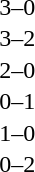<table cellspacing=1 width=70%>
<tr>
<th width=25%></th>
<th width=30%></th>
<th width=15%></th>
<th width=30%></th>
</tr>
<tr>
<td></td>
<td align=right></td>
<td align=center>3–0</td>
<td></td>
</tr>
<tr>
<td></td>
<td align=right></td>
<td align=center>3–2</td>
<td></td>
</tr>
<tr>
<td></td>
<td align=right></td>
<td align=center>2–0</td>
<td></td>
</tr>
<tr>
<td></td>
<td align=right></td>
<td align=center>0–1</td>
<td></td>
</tr>
<tr>
<td></td>
<td align=right></td>
<td align=center>1–0</td>
<td></td>
</tr>
<tr>
<td></td>
<td align=right></td>
<td align=center>0–2</td>
<td></td>
</tr>
</table>
